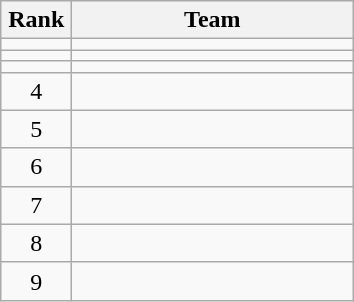<table class="wikitable" style="text-align:center;">
<tr>
<th width=40>Rank</th>
<th width=180>Team</th>
</tr>
<tr>
<td></td>
<td align=left></td>
</tr>
<tr>
<td></td>
<td align=left></td>
</tr>
<tr>
<td></td>
<td align=left></td>
</tr>
<tr>
<td>4</td>
<td align=left></td>
</tr>
<tr>
<td>5</td>
<td align=left></td>
</tr>
<tr>
<td>6</td>
<td align=left></td>
</tr>
<tr>
<td>7</td>
<td align=left></td>
</tr>
<tr>
<td>8</td>
<td align=left></td>
</tr>
<tr>
<td>9</td>
<td align=left></td>
</tr>
</table>
